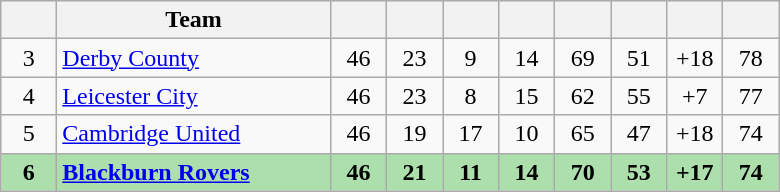<table class="wikitable" style="text-align:center">
<tr>
<th width="30"></th>
<th width="175">Team</th>
<th width="30"></th>
<th width="30"></th>
<th width="30"></th>
<th width="30"></th>
<th width="30"></th>
<th width="30"></th>
<th width="30"></th>
<th width="30"></th>
</tr>
<tr>
<td>3</td>
<td align=left><a href='#'>Derby County</a></td>
<td>46</td>
<td>23</td>
<td>9</td>
<td>14</td>
<td>69</td>
<td>51</td>
<td>+18</td>
<td>78</td>
</tr>
<tr>
<td>4</td>
<td align=left><a href='#'>Leicester City</a></td>
<td>46</td>
<td>23</td>
<td>8</td>
<td>15</td>
<td>62</td>
<td>55</td>
<td>+7</td>
<td>77</td>
</tr>
<tr>
<td>5</td>
<td align=left><a href='#'>Cambridge United</a></td>
<td>46</td>
<td>19</td>
<td>17</td>
<td>10</td>
<td>65</td>
<td>47</td>
<td>+18</td>
<td>74</td>
</tr>
<tr bgcolor=#ADDFAD>
<td><strong>6</strong></td>
<td align=left><strong><a href='#'>Blackburn Rovers</a></strong></td>
<td><strong>46</strong></td>
<td><strong>21</strong></td>
<td><strong>11</strong></td>
<td><strong>14</strong></td>
<td><strong>70</strong></td>
<td><strong>53</strong></td>
<td><strong>+17</strong></td>
<td><strong>74</strong></td>
</tr>
</table>
